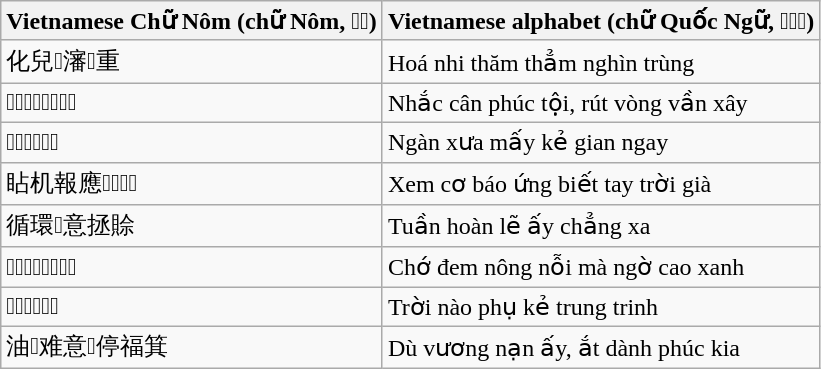<table class="wikitable">
<tr>
<th>Vietnamese Chữ Nôm (chữ Nôm, 𡨸喃)</th>
<th>Vietnamese alphabet (chữ Quốc Ngữ, 𡨸國語)</th>
</tr>
<tr>
<td>化兒𡂹瀋𠦳重</td>
<td>Hoá nhi thăm thẳm nghìn trùng</td>
</tr>
<tr>
<td>𠲤斤福罪捽𥿺運𡏦</td>
<td>Nhắc cân phúc tội, rút vòng vần xây</td>
</tr>
<tr>
<td>𠦳𠸗𫣿仉奸𣦍</td>
<td>Ngàn xưa mấy kẻ gian ngay</td>
</tr>
<tr>
<td>䀡机報應𪿍𢬣𡗶𫅷</td>
<td>Xem cơ báo ứng biết tay trời già</td>
</tr>
<tr>
<td>循環𡅏意拯賒</td>
<td>Tuần hoàn lẽ ấy chẳng xa</td>
</tr>
<tr>
<td>𠤆抌儂餒𦓡疑高撑</td>
<td>Chớ đem nông nỗi mà ngờ cao xanh</td>
</tr>
<tr>
<td>𡗶閙負仉忠貞</td>
<td>Trời nào phụ kẻ trung trinh</td>
</tr>
<tr>
<td>油𥿁难意𢖮停福箕</td>
<td>Dù vương nạn ấy, ắt dành phúc kia</td>
</tr>
</table>
